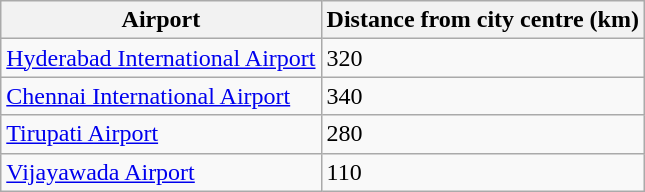<table class=wikitable>
<tr>
<th>Airport</th>
<th>Distance from city centre (km)</th>
</tr>
<tr>
<td><a href='#'>Hyderabad International Airport</a></td>
<td>320</td>
</tr>
<tr>
<td><a href='#'>Chennai International Airport</a></td>
<td>340</td>
</tr>
<tr>
<td><a href='#'>Tirupati Airport</a></td>
<td>280</td>
</tr>
<tr>
<td><a href='#'>Vijayawada Airport</a></td>
<td>110</td>
</tr>
</table>
